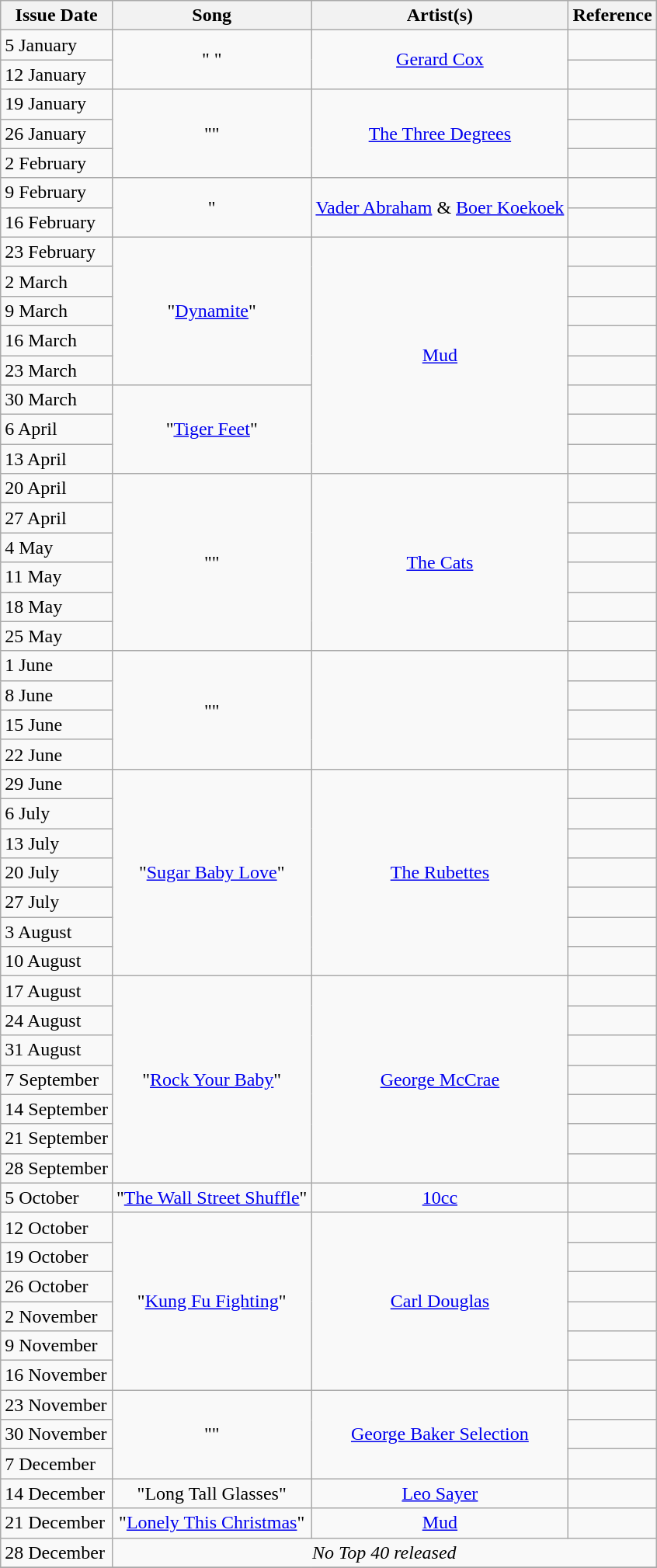<table class="wikitable">
<tr>
<th align="center">Issue Date</th>
<th align="center">Song</th>
<th align="center">Artist(s)</th>
<th align="center">Reference</th>
</tr>
<tr>
<td>5 January</td>
<td align="center" rowspan="2">" "</td>
<td align="center" rowspan="2"><a href='#'>Gerard Cox</a></td>
<td align="center"></td>
</tr>
<tr>
<td>12 January</td>
<td align="center"></td>
</tr>
<tr>
<td>19 January</td>
<td align="center" rowspan="3">""</td>
<td align="center" rowspan="3"><a href='#'>The Three Degrees</a></td>
<td align="center"></td>
</tr>
<tr>
<td>26 January</td>
<td align="center"></td>
</tr>
<tr>
<td>2 February</td>
<td align="center"></td>
</tr>
<tr>
<td>9 February</td>
<td align="center" rowspan="2">"</td>
<td align="center" rowspan="2"><a href='#'>Vader Abraham</a> & <a href='#'>Boer Koekoek</a></td>
<td align="center"></td>
</tr>
<tr>
<td>16 February</td>
<td align="center"></td>
</tr>
<tr>
<td>23 February</td>
<td align="center" rowspan="5">"<a href='#'>Dynamite</a>"</td>
<td align="center" rowspan="8"><a href='#'>Mud</a></td>
<td align="center"></td>
</tr>
<tr>
<td>2 March</td>
<td align="center"></td>
</tr>
<tr>
<td>9 March</td>
<td align="center"></td>
</tr>
<tr>
<td>16 March</td>
<td align="center"></td>
</tr>
<tr>
<td>23 March</td>
<td align="center"></td>
</tr>
<tr>
<td>30 March</td>
<td align="center" rowspan="3">"<a href='#'>Tiger Feet</a>"</td>
<td align="center"></td>
</tr>
<tr>
<td>6 April</td>
<td align="center"></td>
</tr>
<tr>
<td>13 April</td>
<td align="center"></td>
</tr>
<tr>
<td>20 April</td>
<td align="center" rowspan="6">""</td>
<td align="center" rowspan="6"><a href='#'>The Cats</a></td>
<td align="center"></td>
</tr>
<tr>
<td>27 April</td>
<td align="center"></td>
</tr>
<tr>
<td>4 May</td>
<td align="center"></td>
</tr>
<tr>
<td>11 May</td>
<td align="center"></td>
</tr>
<tr>
<td>18 May</td>
<td align="center"></td>
</tr>
<tr>
<td>25 May</td>
<td align="center"></td>
</tr>
<tr>
<td>1 June</td>
<td align="center" rowspan="4">""</td>
<td align="center" rowspan="4"></td>
<td align="center"></td>
</tr>
<tr>
<td>8 June</td>
<td align="center"></td>
</tr>
<tr>
<td>15 June</td>
<td align="center"></td>
</tr>
<tr>
<td>22 June</td>
<td align="center"></td>
</tr>
<tr>
<td>29 June</td>
<td align="center" rowspan="7">"<a href='#'>Sugar Baby Love</a>"</td>
<td align="center" rowspan="7"><a href='#'>The Rubettes</a></td>
<td align="center"></td>
</tr>
<tr>
<td>6 July</td>
<td align="center"></td>
</tr>
<tr>
<td>13 July</td>
<td align="center"></td>
</tr>
<tr>
<td>20 July</td>
<td align="center"></td>
</tr>
<tr>
<td>27 July</td>
<td align="center"></td>
</tr>
<tr>
<td>3 August</td>
<td align="center"></td>
</tr>
<tr>
<td>10 August</td>
<td align="center"></td>
</tr>
<tr>
<td>17 August</td>
<td align="center" rowspan="7">"<a href='#'>Rock Your Baby</a>"</td>
<td align="center" rowspan="7"><a href='#'>George McCrae</a></td>
<td align="center"></td>
</tr>
<tr>
<td>24 August</td>
<td align="center"></td>
</tr>
<tr>
<td>31 August</td>
<td align="center"></td>
</tr>
<tr>
<td>7 September</td>
<td align="center"></td>
</tr>
<tr>
<td>14 September</td>
<td align="center"></td>
</tr>
<tr>
<td>21 September</td>
<td align="center"></td>
</tr>
<tr>
<td>28 September</td>
<td align="center"></td>
</tr>
<tr>
<td>5 October</td>
<td align="center">"<a href='#'>The Wall Street Shuffle</a>"</td>
<td align="center"><a href='#'>10cc</a></td>
<td align="center"></td>
</tr>
<tr>
<td>12 October</td>
<td align="center" rowspan="6">"<a href='#'>Kung Fu Fighting</a>"</td>
<td align="center" rowspan="6"><a href='#'>Carl Douglas</a></td>
<td align="center"></td>
</tr>
<tr>
<td>19 October</td>
<td align="center"></td>
</tr>
<tr>
<td>26 October</td>
<td align="center"></td>
</tr>
<tr>
<td>2 November</td>
<td align="center"></td>
</tr>
<tr>
<td>9 November</td>
<td align="center"></td>
</tr>
<tr>
<td>16 November</td>
<td align="center"></td>
</tr>
<tr>
<td>23 November</td>
<td align="center" rowspan="3">""</td>
<td align="center" rowspan="3"><a href='#'>George Baker Selection</a></td>
<td align="center"></td>
</tr>
<tr>
<td>30 November</td>
<td align="center"></td>
</tr>
<tr>
<td>7 December</td>
<td align="center"></td>
</tr>
<tr>
<td>14 December</td>
<td align="center">"Long Tall Glasses"</td>
<td align="center"><a href='#'>Leo Sayer</a></td>
<td align="center"></td>
</tr>
<tr>
<td>21 December</td>
<td align="center">"<a href='#'>Lonely This Christmas</a>"</td>
<td align="center"><a href='#'>Mud</a></td>
<td align="center"></td>
</tr>
<tr>
<td>28 December</td>
<td align="center" colspan="3"><em>No Top 40 released</em></td>
</tr>
<tr>
</tr>
</table>
